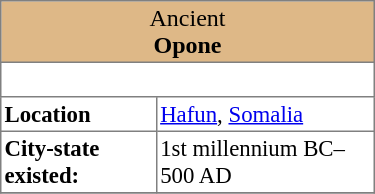<table class="toccolours" border="1" cellpadding="2" cellspacing="2" style="float: right; margin: 0 0 1em 1em; width: 250px; border-collapse: collapse; font-size: 95%;">
<tr>
<td colspan="2" style="margin-left: inherit; background:#DEB887; text-align:center; font-size: medium;">Ancient<br><strong>Opone</strong></td>
</tr>
<tr align="center">
<td colspan="2"><div><br></div></td>
</tr>
<tr style="vertical-align: top;">
<td><strong>Location</strong></td>
<td><a href='#'>Hafun</a>, <a href='#'>Somalia</a></td>
</tr>
<tr style="vertical-align: top;">
<td><strong>City-state existed:</strong></td>
<td>1st millennium BC–500 AD</td>
</tr>
<tr style="vertical-align: top;">
</tr>
</table>
